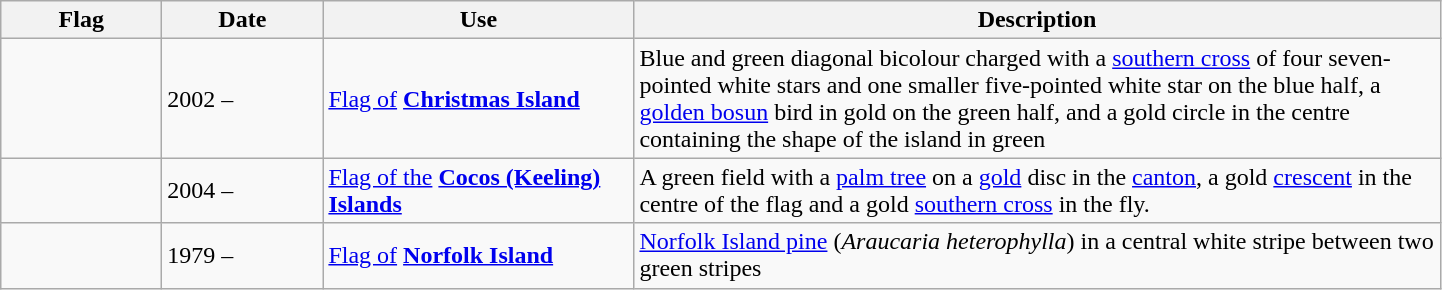<table class="wikitable" style="background:#FFFFF">
<tr>
<th style="width:100px">Flag</th>
<th style="width:100px">Date</th>
<th style="width:200px">Use</th>
<th style="width:530px">Description</th>
</tr>
<tr>
<td></td>
<td>2002 –</td>
<td><a href='#'>Flag of</a> <strong><a href='#'>Christmas Island</a></strong></td>
<td>Blue and green diagonal bicolour charged with a <a href='#'>southern cross</a> of four seven-pointed white stars and one smaller five-pointed white star on the blue half, a <a href='#'>golden bosun</a> bird in gold on the green half, and a gold circle in the centre containing the shape of the island in green</td>
</tr>
<tr>
<td></td>
<td>2004 –</td>
<td><a href='#'>Flag of the</a> <strong><a href='#'>Cocos (Keeling) Islands</a></strong></td>
<td>A green field with a <a href='#'>palm tree</a> on a <a href='#'>gold</a> disc in the <a href='#'>canton</a>, a gold <a href='#'>crescent</a> in the centre of the flag and a gold <a href='#'>southern cross</a> in the fly.</td>
</tr>
<tr>
<td></td>
<td>1979 –</td>
<td><a href='#'>Flag of</a> <strong><a href='#'>Norfolk Island</a></strong></td>
<td><a href='#'>Norfolk Island pine</a> (<em>Araucaria heterophylla</em>) in a central white stripe between two green stripes</td>
</tr>
</table>
